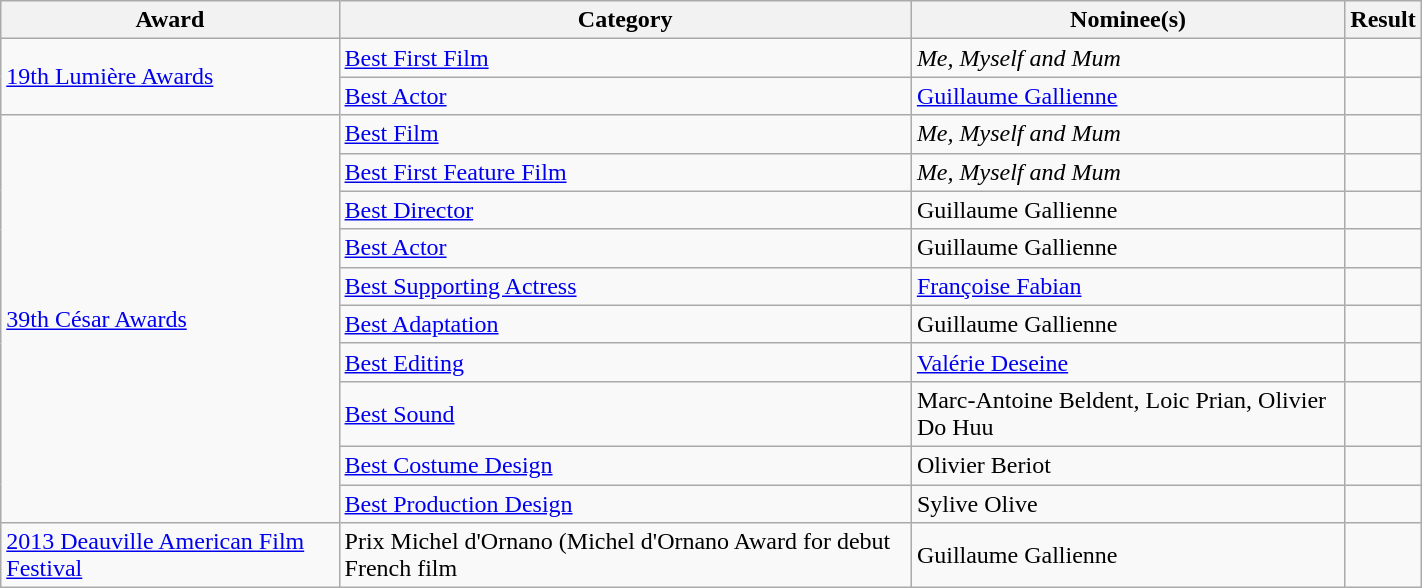<table class="wikitable" width="75%">
<tr>
<th>Award</th>
<th>Category</th>
<th>Nominee(s)</th>
<th>Result</th>
</tr>
<tr>
<td rowspan=2><a href='#'>19th Lumière Awards</a></td>
<td><a href='#'>Best First Film</a></td>
<td><em>Me, Myself and Mum</em></td>
<td></td>
</tr>
<tr>
<td><a href='#'>Best Actor</a></td>
<td><a href='#'>Guillaume Gallienne</a></td>
<td></td>
</tr>
<tr>
<td rowspan=10><a href='#'>39th César Awards</a></td>
<td><a href='#'>Best Film</a></td>
<td><em>Me, Myself and Mum</em></td>
<td></td>
</tr>
<tr>
<td><a href='#'>Best First Feature Film</a></td>
<td><em>Me, Myself and Mum</em></td>
<td></td>
</tr>
<tr>
<td><a href='#'>Best Director</a></td>
<td>Guillaume Gallienne</td>
<td></td>
</tr>
<tr>
<td><a href='#'>Best Actor</a></td>
<td>Guillaume Gallienne</td>
<td></td>
</tr>
<tr>
<td><a href='#'>Best Supporting Actress</a></td>
<td><a href='#'>Françoise Fabian</a></td>
<td></td>
</tr>
<tr>
<td><a href='#'>Best Adaptation</a></td>
<td>Guillaume Gallienne</td>
<td></td>
</tr>
<tr>
<td><a href='#'>Best Editing</a></td>
<td><a href='#'>Valérie Deseine</a></td>
<td></td>
</tr>
<tr>
<td><a href='#'>Best Sound</a></td>
<td>Marc-Antoine Beldent, Loic Prian, Olivier Do Huu</td>
<td></td>
</tr>
<tr>
<td><a href='#'>Best Costume Design</a></td>
<td>Olivier Beriot</td>
<td></td>
</tr>
<tr>
<td><a href='#'>Best Production Design</a></td>
<td>Sylive Olive</td>
<td></td>
</tr>
<tr>
<td><a href='#'>2013 Deauville American Film Festival</a></td>
<td>Prix Michel d'Ornano (Michel d'Ornano Award for debut French film</td>
<td>Guillaume Gallienne</td>
<td></td>
</tr>
</table>
